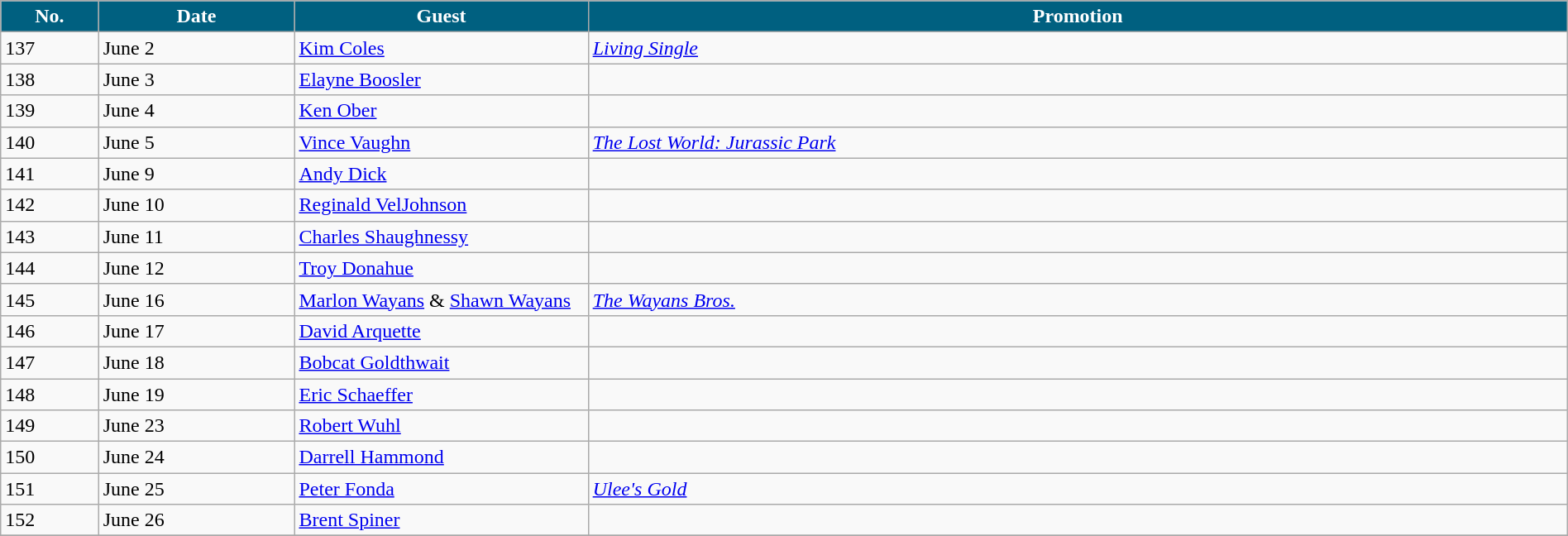<table class="wikitable" width="100%">
<tr>
<th width="5%" style="background:#006080; color:#FFFFFF"><abbr>No.</abbr></th>
<th width="10%" style="background:#006080; color:#FFFFFF">Date</th>
<th width="15%" style="background:#006080; color:#FFFFFF">Guest</th>
<th width="50%" style="background:#006080; color:#FFFFFF">Promotion</th>
</tr>
<tr>
<td>137</td>
<td>June 2</td>
<td><a href='#'>Kim Coles</a></td>
<td><em><a href='#'>Living Single</a></em></td>
</tr>
<tr>
<td>138</td>
<td>June 3</td>
<td><a href='#'>Elayne Boosler</a></td>
<td></td>
</tr>
<tr>
<td>139</td>
<td>June 4</td>
<td><a href='#'>Ken Ober</a></td>
<td></td>
</tr>
<tr>
<td>140</td>
<td>June 5</td>
<td><a href='#'>Vince Vaughn</a></td>
<td><em><a href='#'>The Lost World: Jurassic Park</a></em></td>
</tr>
<tr>
<td>141</td>
<td>June 9</td>
<td><a href='#'>Andy Dick</a></td>
<td></td>
</tr>
<tr>
<td>142</td>
<td>June 10</td>
<td><a href='#'>Reginald VelJohnson</a></td>
<td></td>
</tr>
<tr>
<td>143</td>
<td>June 11</td>
<td><a href='#'>Charles Shaughnessy</a></td>
<td></td>
</tr>
<tr>
<td>144</td>
<td>June 12</td>
<td><a href='#'>Troy Donahue</a></td>
<td></td>
</tr>
<tr>
<td>145</td>
<td>June 16</td>
<td><a href='#'>Marlon Wayans</a> & <a href='#'>Shawn Wayans</a></td>
<td><em><a href='#'>The Wayans Bros.</a></em></td>
</tr>
<tr>
<td>146</td>
<td>June 17</td>
<td><a href='#'>David Arquette</a></td>
<td></td>
</tr>
<tr>
<td>147</td>
<td>June 18</td>
<td><a href='#'>Bobcat Goldthwait</a></td>
<td></td>
</tr>
<tr>
<td>148</td>
<td>June 19</td>
<td><a href='#'>Eric Schaeffer</a></td>
<td></td>
</tr>
<tr>
<td>149</td>
<td>June 23</td>
<td><a href='#'>Robert Wuhl</a></td>
<td></td>
</tr>
<tr>
<td>150</td>
<td>June 24</td>
<td><a href='#'>Darrell Hammond</a></td>
<td></td>
</tr>
<tr>
<td>151</td>
<td>June 25</td>
<td><a href='#'>Peter Fonda</a></td>
<td><em><a href='#'>Ulee's Gold</a></em></td>
</tr>
<tr>
<td>152</td>
<td>June 26</td>
<td><a href='#'>Brent Spiner</a></td>
<td></td>
</tr>
<tr>
</tr>
</table>
